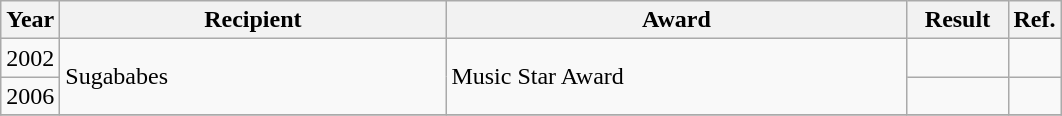<table class="wikitable">
<tr>
<th>Year</th>
<th width="250">Recipient</th>
<th width="300">Award</th>
<th width="60">Result</th>
<th>Ref.</th>
</tr>
<tr>
<td>2002</td>
<td rowspan="2">Sugababes</td>
<td rowspan="2">Music Star Award</td>
<td></td>
<td align="center"></td>
</tr>
<tr>
<td>2006</td>
<td></td>
<td align="center"></td>
</tr>
<tr>
</tr>
</table>
